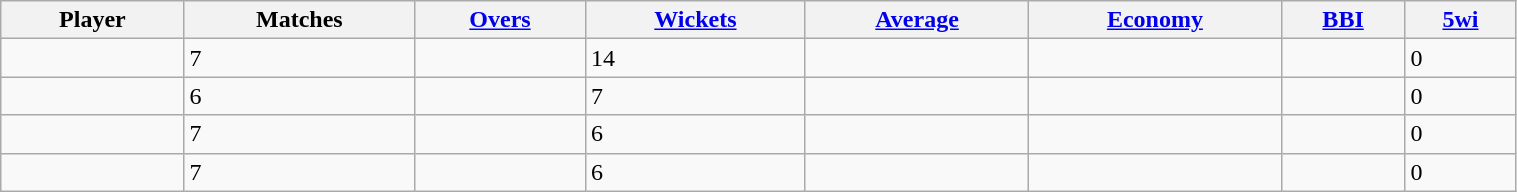<table class="wikitable sortable" style="width:80%;">
<tr>
<th>Player</th>
<th>Matches</th>
<th><a href='#'>Overs</a></th>
<th><a href='#'>Wickets</a></th>
<th><a href='#'>Average</a></th>
<th><a href='#'>Economy</a></th>
<th><a href='#'>BBI</a></th>
<th><a href='#'>5wi</a></th>
</tr>
<tr>
<td></td>
<td>7</td>
<td></td>
<td>14</td>
<td></td>
<td></td>
<td></td>
<td>0</td>
</tr>
<tr>
<td></td>
<td>6</td>
<td></td>
<td>7</td>
<td></td>
<td></td>
<td></td>
<td>0</td>
</tr>
<tr>
<td></td>
<td>7</td>
<td></td>
<td>6</td>
<td></td>
<td></td>
<td></td>
<td>0</td>
</tr>
<tr>
<td></td>
<td>7</td>
<td></td>
<td>6</td>
<td></td>
<td></td>
<td></td>
<td>0</td>
</tr>
</table>
